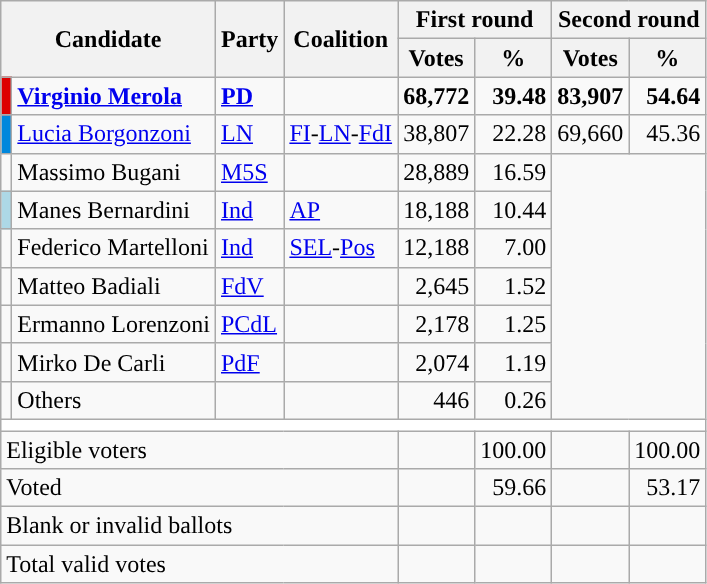<table class="wikitable centre">
<tr>
<th scope="col" rowspan=2 colspan=2>Candidate</th>
<th scope="col" rowspan=2 colspan=1>Party</th>
<th scope="col" rowspan=2 colspan=1>Coalition</th>
<th scope="col" colspan=2>First round</th>
<th scope="col" colspan=2>Second round</th>
</tr>
<tr>
<th scope="col">Votes</th>
<th scope="col">%</th>
<th scope="col">Votes</th>
<th scope="col">%</th>
</tr>
<tr>
<td bgcolor="#dd0000"></td>
<td><strong><a href='#'>Virginio Merola</a></strong></td>
<td><strong><a href='#'>PD</a></strong></td>
<td></td>
<td style="text-align: right"><strong>68,772</strong></td>
<td style="text-align: right"><strong>39.48</strong></td>
<td style="text-align: right"><strong>83,907</strong></td>
<td style="text-align: right"><strong>54.64</strong></td>
</tr>
<tr>
<td bgcolor="#0087DC"></td>
<td><a href='#'>Lucia Borgonzoni</a></td>
<td><a href='#'>LN</a></td>
<td><a href='#'>FI</a>-<a href='#'>LN</a>-<a href='#'>FdI</a></td>
<td style="text-align: right">38,807</td>
<td style="text-align: right">22.28</td>
<td style="text-align: right">69,660</td>
<td style="text-align: right">45.36</td>
</tr>
<tr>
<td></td>
<td>Massimo Bugani</td>
<td><a href='#'>M5S</a></td>
<td></td>
<td style="text-align: right">28,889</td>
<td style="text-align: right">16.59</td>
</tr>
<tr>
<td bgcolor="lightblue"></td>
<td>Manes Bernardini</td>
<td><a href='#'>Ind</a></td>
<td><a href='#'>AP</a></td>
<td style="text-align: right">18,188</td>
<td style="text-align: right">10.44</td>
</tr>
<tr>
<td></td>
<td>Federico Martelloni</td>
<td><a href='#'>Ind</a></td>
<td><a href='#'>SEL</a>-<a href='#'>Pos</a></td>
<td style="text-align: right">12,188</td>
<td style="text-align: right">7.00</td>
</tr>
<tr>
<td></td>
<td>Matteo Badiali</td>
<td><a href='#'>FdV</a></td>
<td></td>
<td style="text-align: right">2,645</td>
<td style="text-align: right">1.52</td>
</tr>
<tr>
<td></td>
<td>Ermanno Lorenzoni</td>
<td><a href='#'>PCdL</a></td>
<td></td>
<td style="text-align: right">2,178</td>
<td style="text-align: right">1.25</td>
</tr>
<tr>
<td></td>
<td>Mirko De Carli</td>
<td><a href='#'>PdF</a></td>
<td></td>
<td style="text-align: right">2,074</td>
<td style="text-align: right">1.19</td>
</tr>
<tr>
<td bgcolor=""></td>
<td>Others</td>
<td></td>
<td></td>
<td style="text-align: right">446</td>
<td style="text-align: right">0.26</td>
</tr>
<tr bgcolor=white>
<td colspan=8></td>
</tr>
<tr>
<td colspan=4>Eligible voters</td>
<td style="text-align: right"></td>
<td style="text-align: right">100.00</td>
<td style="text-align: right"></td>
<td style="text-align: right">100.00</td>
</tr>
<tr>
<td colspan=4>Voted</td>
<td style="text-align: right"></td>
<td style="text-align: right">59.66</td>
<td style="text-align: right"></td>
<td style="text-align: right">53.17</td>
</tr>
<tr>
<td colspan=4>Blank or invalid ballots</td>
<td style="text-align: right"></td>
<td style="text-align: right"></td>
<td style="text-align: right"></td>
<td style="text-align: right"></td>
</tr>
<tr>
<td colspan=4>Total valid votes</td>
<td style="text-align: right"></td>
<td style="text-align: right"></td>
<td style="text-align: right"></td>
<td style="text-align: right"></td>
</tr>
</table>
